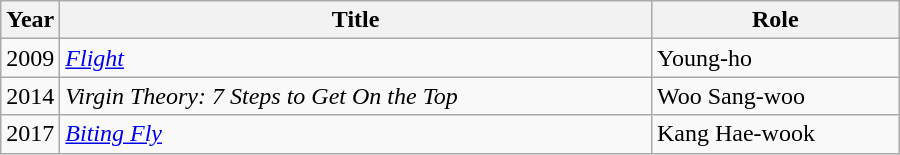<table class="wikitable" style="width:600px">
<tr>
<th width=10>Year</th>
<th>Title</th>
<th>Role</th>
</tr>
<tr>
<td>2009</td>
<td><em><a href='#'>Flight</a></em></td>
<td>Young-ho</td>
</tr>
<tr>
<td>2014</td>
<td><em>Virgin Theory: 7 Steps to Get On the Top</em></td>
<td>Woo Sang-woo</td>
</tr>
<tr>
<td>2017</td>
<td><em><a href='#'>Biting Fly</a></em></td>
<td>Kang Hae-wook</td>
</tr>
</table>
